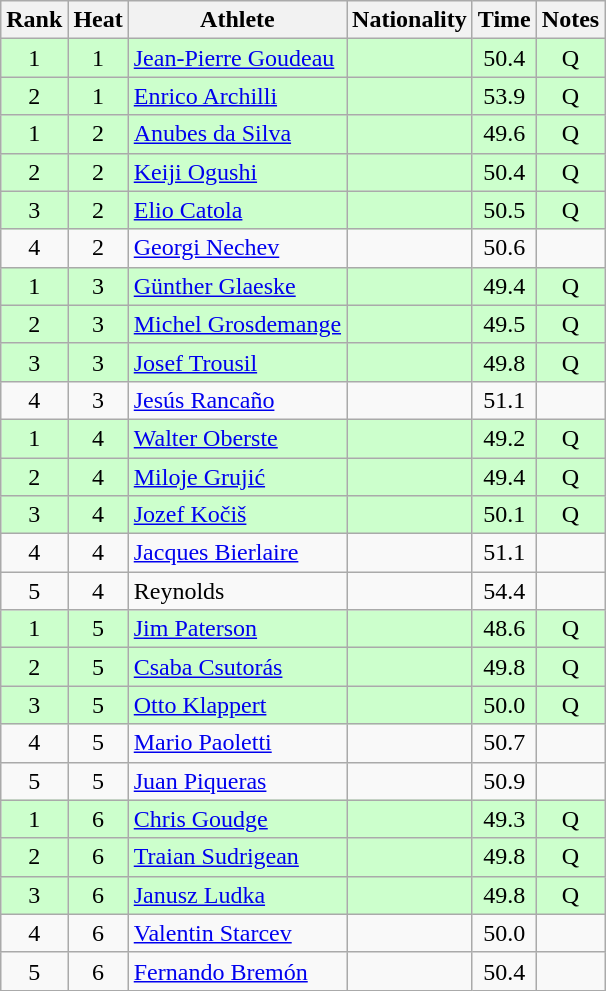<table class="wikitable sortable" style="text-align:center">
<tr>
<th>Rank</th>
<th>Heat</th>
<th>Athlete</th>
<th>Nationality</th>
<th>Time</th>
<th>Notes</th>
</tr>
<tr bgcolor=ccffcc>
<td>1</td>
<td>1</td>
<td align=left><a href='#'>Jean-Pierre Goudeau</a></td>
<td align=left></td>
<td>50.4</td>
<td>Q</td>
</tr>
<tr bgcolor=ccffcc>
<td>2</td>
<td>1</td>
<td align=left><a href='#'>Enrico Archilli</a></td>
<td align=left></td>
<td>53.9</td>
<td>Q</td>
</tr>
<tr bgcolor=ccffcc>
<td>1</td>
<td>2</td>
<td align=left><a href='#'>Anubes da Silva</a></td>
<td align=left></td>
<td>49.6</td>
<td>Q</td>
</tr>
<tr bgcolor=ccffcc>
<td>2</td>
<td>2</td>
<td align=left><a href='#'>Keiji Ogushi</a></td>
<td align=left></td>
<td>50.4</td>
<td>Q</td>
</tr>
<tr bgcolor=ccffcc>
<td>3</td>
<td>2</td>
<td align=left><a href='#'>Elio Catola</a></td>
<td align=left></td>
<td>50.5</td>
<td>Q</td>
</tr>
<tr>
<td>4</td>
<td>2</td>
<td align=left><a href='#'>Georgi Nechev</a></td>
<td align=left></td>
<td>50.6</td>
<td></td>
</tr>
<tr bgcolor=ccffcc>
<td>1</td>
<td>3</td>
<td align=left><a href='#'>Günther Glaeske</a></td>
<td align=left></td>
<td>49.4</td>
<td>Q</td>
</tr>
<tr bgcolor=ccffcc>
<td>2</td>
<td>3</td>
<td align=left><a href='#'>Michel Grosdemange</a></td>
<td align=left></td>
<td>49.5</td>
<td>Q</td>
</tr>
<tr bgcolor=ccffcc>
<td>3</td>
<td>3</td>
<td align=left><a href='#'>Josef Trousil</a></td>
<td align=left></td>
<td>49.8</td>
<td>Q</td>
</tr>
<tr>
<td>4</td>
<td>3</td>
<td align=left><a href='#'>Jesús Rancaño</a></td>
<td align=left></td>
<td>51.1</td>
<td></td>
</tr>
<tr bgcolor=ccffcc>
<td>1</td>
<td>4</td>
<td align=left><a href='#'>Walter Oberste</a></td>
<td align=left></td>
<td>49.2</td>
<td>Q</td>
</tr>
<tr bgcolor=ccffcc>
<td>2</td>
<td>4</td>
<td align=left><a href='#'>Miloje Grujić</a></td>
<td align=left></td>
<td>49.4</td>
<td>Q</td>
</tr>
<tr bgcolor=ccffcc>
<td>3</td>
<td>4</td>
<td align=left><a href='#'>Jozef Kočiš</a></td>
<td align=left></td>
<td>50.1</td>
<td>Q</td>
</tr>
<tr>
<td>4</td>
<td>4</td>
<td align=left><a href='#'>Jacques Bierlaire</a></td>
<td align=left></td>
<td>51.1</td>
<td></td>
</tr>
<tr>
<td>5</td>
<td>4</td>
<td align=left>Reynolds</td>
<td align=left></td>
<td>54.4</td>
<td></td>
</tr>
<tr bgcolor=ccffcc>
<td>1</td>
<td>5</td>
<td align=left><a href='#'>Jim Paterson</a></td>
<td align=left></td>
<td>48.6</td>
<td>Q</td>
</tr>
<tr bgcolor=ccffcc>
<td>2</td>
<td>5</td>
<td align=left><a href='#'>Csaba Csutorás</a></td>
<td align=left></td>
<td>49.8</td>
<td>Q</td>
</tr>
<tr bgcolor=ccffcc>
<td>3</td>
<td>5</td>
<td align=left><a href='#'>Otto Klappert</a></td>
<td align=left></td>
<td>50.0</td>
<td>Q</td>
</tr>
<tr>
<td>4</td>
<td>5</td>
<td align=left><a href='#'>Mario Paoletti</a></td>
<td align=left></td>
<td>50.7</td>
<td></td>
</tr>
<tr>
<td>5</td>
<td>5</td>
<td align=left><a href='#'>Juan Piqueras</a></td>
<td align=left></td>
<td>50.9</td>
<td></td>
</tr>
<tr bgcolor=ccffcc>
<td>1</td>
<td>6</td>
<td align=left><a href='#'>Chris Goudge</a></td>
<td align=left></td>
<td>49.3</td>
<td>Q</td>
</tr>
<tr bgcolor=ccffcc>
<td>2</td>
<td>6</td>
<td align=left><a href='#'>Traian Sudrigean</a></td>
<td align=left></td>
<td>49.8</td>
<td>Q</td>
</tr>
<tr bgcolor=ccffcc>
<td>3</td>
<td>6</td>
<td align=left><a href='#'>Janusz Ludka</a></td>
<td align=left></td>
<td>49.8</td>
<td>Q</td>
</tr>
<tr>
<td>4</td>
<td>6</td>
<td align=left><a href='#'>Valentin Starcev</a></td>
<td align=left></td>
<td>50.0</td>
<td></td>
</tr>
<tr>
<td>5</td>
<td>6</td>
<td align=left><a href='#'>Fernando Bremón</a></td>
<td align=left></td>
<td>50.4</td>
<td></td>
</tr>
</table>
